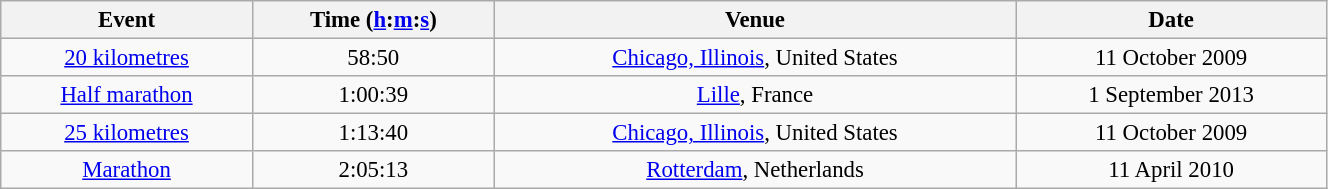<table class="wikitable" style=" text-align:center; font-size:95%;" width="70%">
<tr>
<th>Event</th>
<th>Time (<a href='#'>h</a>:<a href='#'>m</a>:<a href='#'>s</a>)</th>
<th>Venue</th>
<th>Date</th>
</tr>
<tr>
<td><a href='#'>20 kilometres</a></td>
<td>58:50</td>
<td><a href='#'>Chicago, Illinois</a>, United States</td>
<td>11 October 2009</td>
</tr>
<tr>
<td><a href='#'>Half marathon</a></td>
<td>1:00:39</td>
<td><a href='#'>Lille</a>, France</td>
<td>1 September 2013</td>
</tr>
<tr>
<td><a href='#'>25 kilometres</a></td>
<td>1:13:40</td>
<td><a href='#'>Chicago, Illinois</a>, United States</td>
<td>11 October 2009</td>
</tr>
<tr>
<td><a href='#'>Marathon</a></td>
<td>2:05:13</td>
<td><a href='#'>Rotterdam</a>, Netherlands</td>
<td>11 April 2010</td>
</tr>
</table>
